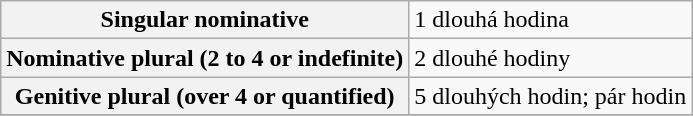<table class=wikitable>
<tr>
<th>Singular nominative</th>
<td>1 dlouhá hodina</td>
</tr>
<tr>
<th>Nominative plural (2 to 4 or indefinite)</th>
<td>2 dlouhé hodiny</td>
</tr>
<tr>
<th>Genitive plural (over 4 or quantified)</th>
<td>5 dlouhých hodin; pár hodin</td>
</tr>
<tr>
</tr>
</table>
